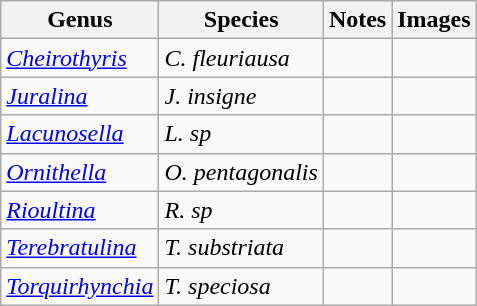<table class="wikitable">
<tr>
<th>Genus</th>
<th>Species</th>
<th>Notes</th>
<th>Images</th>
</tr>
<tr>
<td><em><a href='#'>Cheirothyris</a></em></td>
<td><em>C. fleuriausa</em></td>
<td></td>
<td></td>
</tr>
<tr>
<td><em><a href='#'>Juralina</a></em></td>
<td><em>J. insigne</em></td>
<td></td>
<td></td>
</tr>
<tr>
<td><em><a href='#'>Lacunosella</a></em></td>
<td><em>L. sp</em></td>
<td></td>
<td></td>
</tr>
<tr>
<td><em><a href='#'>Ornithella</a></em></td>
<td><em>O. pentagonalis</em></td>
<td></td>
<td></td>
</tr>
<tr>
<td><em><a href='#'>Rioultina</a></em></td>
<td><em>R. sp</em></td>
<td></td>
<td></td>
</tr>
<tr>
<td><em><a href='#'>Terebratulina</a></em></td>
<td><em>T. substriata</em></td>
<td></td>
<td></td>
</tr>
<tr>
<td><em><a href='#'>Torquirhynchia</a></em></td>
<td><em>T. speciosa</em></td>
<td></td>
<td></td>
</tr>
</table>
